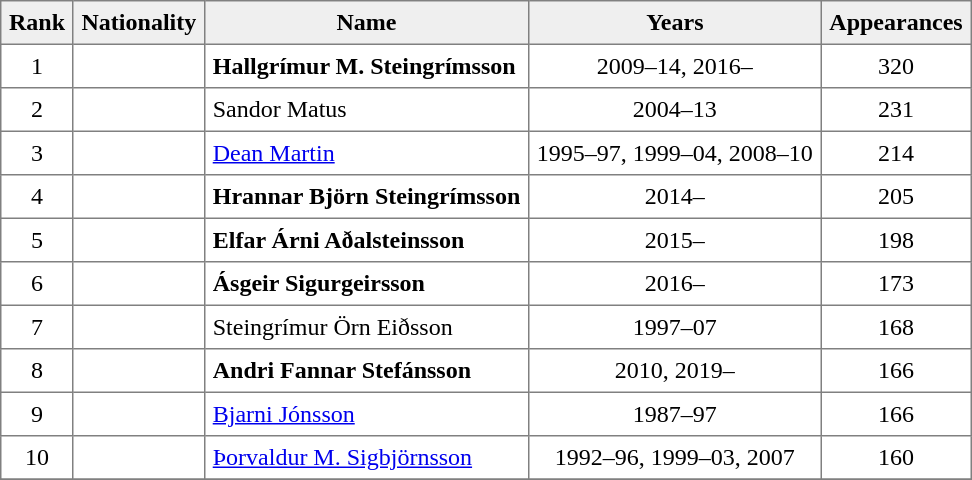<table style=border-collapse:collapse border=1 cellspacing=0 cellpadding=5>
<tr align=center bgcolor=#efefef>
<th>Rank</th>
<th>Nationality</th>
<th>Name</th>
<th>Years</th>
<th>Appearances</th>
</tr>
<tr align=center>
<td>1</td>
<td></td>
<td align=left><strong>Hallgrímur M. Steingrímsson</strong></td>
<td>2009–14, 2016–</td>
<td>320</td>
</tr>
<tr align=center>
<td>2</td>
<td></td>
<td align=left>Sandor Matus</td>
<td>2004–13</td>
<td>231</td>
</tr>
<tr align=center>
<td>3</td>
<td></td>
<td align=left><a href='#'>Dean Martin</a></td>
<td>1995–97, 1999–04, 2008–10</td>
<td>214</td>
</tr>
<tr align=center>
<td>4</td>
<td></td>
<td align=left><strong>Hrannar Björn Steingrímsson</strong></td>
<td>2014–</td>
<td>205</td>
</tr>
<tr align=center>
<td>5</td>
<td></td>
<td align=left><strong>Elfar Árni Aðalsteinsson</strong></td>
<td>2015–</td>
<td>198</td>
</tr>
<tr align=center>
<td>6</td>
<td></td>
<td align=left><strong>Ásgeir Sigurgeirsson</strong></td>
<td>2016–</td>
<td>173</td>
</tr>
<tr align=center>
<td>7</td>
<td></td>
<td align=left>Steingrímur Örn Eiðsson</td>
<td>1997–07</td>
<td>168</td>
</tr>
<tr align=center>
<td>8</td>
<td></td>
<td align=left><strong>Andri Fannar Stefánsson</strong></td>
<td>2010, 2019–</td>
<td>166</td>
</tr>
<tr align=center>
<td>9</td>
<td></td>
<td align=left><a href='#'>Bjarni Jónsson</a></td>
<td>1987–97</td>
<td>166</td>
</tr>
<tr align=center>
<td>10</td>
<td></td>
<td align=left><a href='#'>Þorvaldur M. Sigbjörnsson</a></td>
<td>1992–96, 1999–03, 2007</td>
<td>160</td>
</tr>
<tr align=center>
</tr>
</table>
